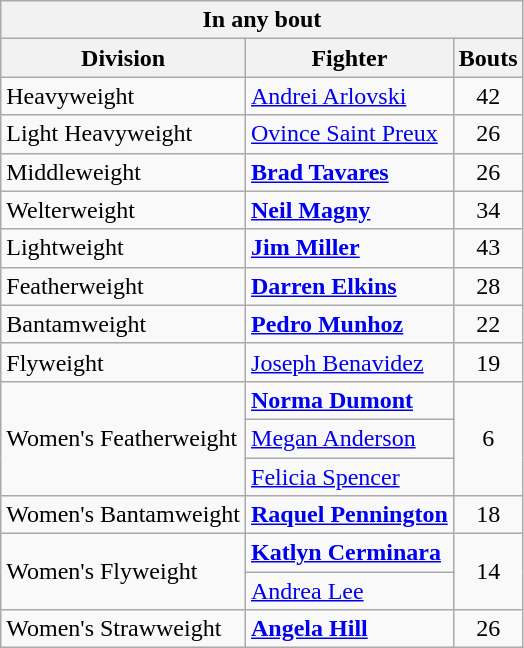<table id="Fighting_most_bouts_div_any" class=wikitable>
<tr>
<th colspan=3>In any bout</th>
</tr>
<tr>
<th>Division</th>
<th>Fighter</th>
<th>Bouts</th>
</tr>
<tr>
<td>Heavyweight</td>
<td> <a href='#'>Andrei Arlovski</a></td>
<td align=center>42</td>
</tr>
<tr>
<td>Light Heavyweight</td>
<td> <a href='#'>Ovince Saint Preux</a></td>
<td align=center>26</td>
</tr>
<tr>
<td>Middleweight</td>
<td><strong> <a href='#'>Brad Tavares</a></strong></td>
<td align=center>26</td>
</tr>
<tr>
<td>Welterweight</td>
<td> <strong><a href='#'>Neil Magny</a></strong></td>
<td align=center>34</td>
</tr>
<tr>
<td>Lightweight</td>
<td> <strong><a href='#'>Jim Miller</a></strong></td>
<td align=center>43</td>
</tr>
<tr>
<td>Featherweight</td>
<td><strong> <a href='#'>Darren Elkins</a></strong></td>
<td align=center>28</td>
</tr>
<tr>
<td>Bantamweight</td>
<td> <strong><a href='#'>Pedro Munhoz</a></strong></td>
<td align=center>22</td>
</tr>
<tr>
<td>Flyweight</td>
<td> <a href='#'>Joseph Benavidez</a></td>
<td align=center>19</td>
</tr>
<tr>
<td rowspan=3>Women's Featherweight</td>
<td> <strong><a href='#'>Norma Dumont</a></strong></td>
<td rowspan=3 align=center>6</td>
</tr>
<tr>
<td> <a href='#'>Megan Anderson</a></td>
</tr>
<tr>
<td> <a href='#'>Felicia Spencer</a></td>
</tr>
<tr>
<td rowspan=1>Women's Bantamweight</td>
<td> <strong><a href='#'>Raquel Pennington</a></strong></td>
<td rowspan=1 align=center>18<br></td>
</tr>
<tr>
<td rowspan=2>Women's Flyweight</td>
<td> <strong><a href='#'>Katlyn Cerminara</a></strong></td>
<td rowspan=2 align=center>14</td>
</tr>
<tr>
<td> <a href='#'>Andrea Lee</a></td>
</tr>
<tr>
<td rowspan=1>Women's Strawweight</td>
<td> <strong><a href='#'>Angela Hill</a></strong></td>
<td rowspan=1 align=center>26</td>
</tr>
</table>
